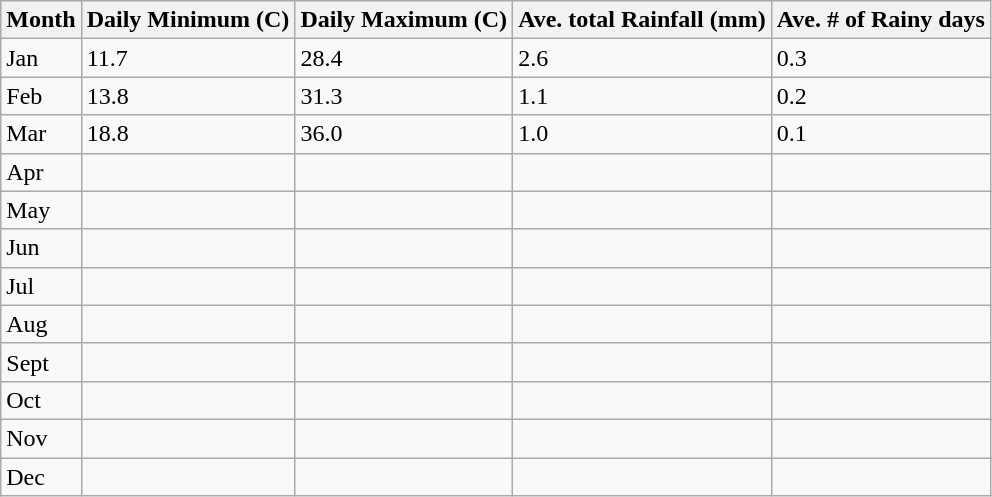<table class="wikitable">
<tr>
<th>Month</th>
<th>Daily Minimum (C)</th>
<th>Daily Maximum (C)</th>
<th>Ave. total Rainfall (mm)</th>
<th>Ave. # of Rainy days</th>
</tr>
<tr>
<td>Jan</td>
<td>11.7</td>
<td>28.4</td>
<td>2.6</td>
<td>0.3</td>
</tr>
<tr>
<td>Feb</td>
<td>13.8</td>
<td>31.3</td>
<td>1.1</td>
<td>0.2</td>
</tr>
<tr>
<td>Mar</td>
<td>18.8</td>
<td>36.0</td>
<td>1.0</td>
<td>0.1</td>
</tr>
<tr>
<td>Apr</td>
<td></td>
<td></td>
<td></td>
<td></td>
</tr>
<tr>
<td>May</td>
<td></td>
<td></td>
<td></td>
<td></td>
</tr>
<tr>
<td>Jun</td>
<td></td>
<td></td>
<td></td>
<td></td>
</tr>
<tr>
<td>Jul</td>
<td></td>
<td></td>
<td></td>
<td></td>
</tr>
<tr>
<td>Aug</td>
<td></td>
<td></td>
<td></td>
<td></td>
</tr>
<tr>
<td>Sept</td>
<td></td>
<td></td>
<td></td>
<td></td>
</tr>
<tr>
<td>Oct</td>
<td></td>
<td></td>
<td></td>
<td></td>
</tr>
<tr>
<td>Nov</td>
<td></td>
<td></td>
<td></td>
<td></td>
</tr>
<tr>
<td>Dec</td>
<td></td>
<td></td>
<td></td>
<td></td>
</tr>
</table>
